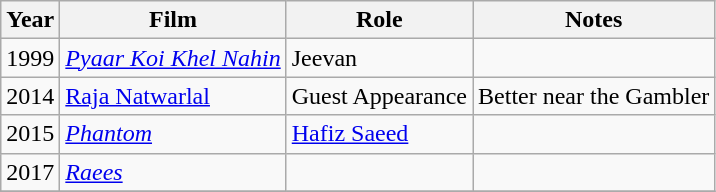<table class="wikitable sortable">
<tr>
<th>Year</th>
<th>Film</th>
<th>Role</th>
<th>Notes</th>
</tr>
<tr>
<td>1999</td>
<td><em><a href='#'>Pyaar Koi Khel Nahin</a></em></td>
<td>Jeevan</td>
<td></td>
</tr>
<tr>
<td>2014</td>
<td><a href='#'>Raja Natwarlal</a></td>
<td>Guest Appearance</td>
<td>Better near the Gambler</td>
</tr>
<tr>
<td>2015</td>
<td><em><a href='#'>Phantom</a></em></td>
<td><a href='#'>Hafiz Saeed</a></td>
<td></td>
</tr>
<tr>
<td>2017</td>
<td><em><a href='#'>Raees</a></em></td>
<td></td>
<td></td>
</tr>
<tr>
</tr>
</table>
